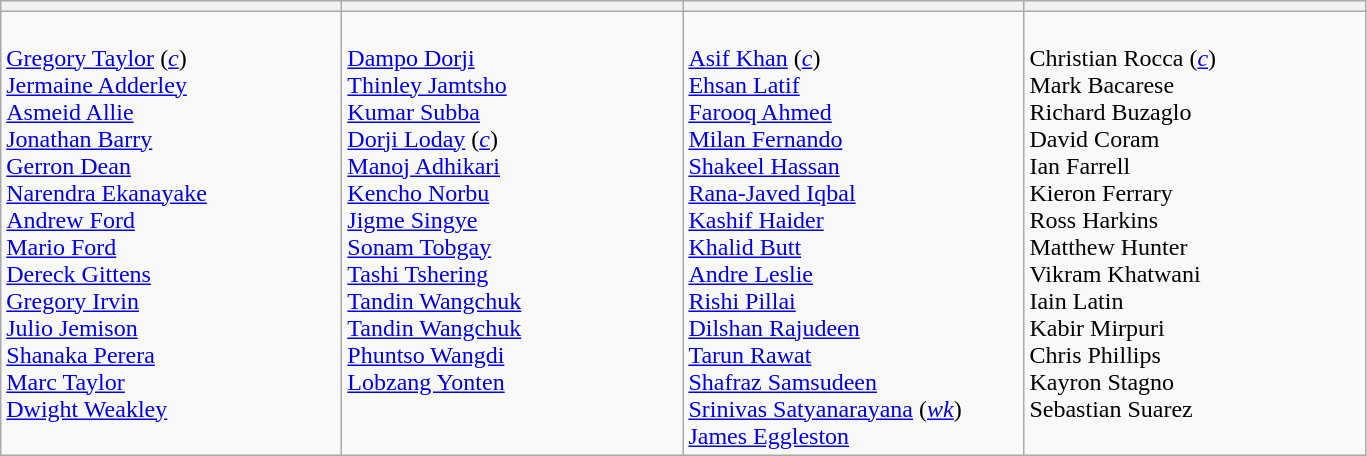<table class="wikitable">
<tr>
<th width=220></th>
<th width=220></th>
<th width=220></th>
<th width=220></th>
</tr>
<tr>
<td valign=top><br><a href='#'>Gregory Taylor</a> (<em><a href='#'>c</a></em>)<br>
<a href='#'>Jermaine Adderley</a><br>
<a href='#'>Asmeid Allie</a>	<br>
<a href='#'>Jonathan Barry</a><br>
<a href='#'>Gerron Dean</a>	<br>
<a href='#'>Narendra Ekanayake</a><br>
<a href='#'>Andrew Ford</a>	<br>
<a href='#'>Mario Ford</a><br>
<a href='#'>Dereck Gittens</a>	<br>
<a href='#'>Gregory Irvin</a><br>
<a href='#'>Julio Jemison</a>	<br>
<a href='#'>Shanaka Perera</a><br>
<a href='#'>Marc Taylor</a>	<br>
<a href='#'>Dwight Weakley</a></td>
<td valign=top><br><a href='#'>Dampo Dorji</a><br>
<a href='#'>Thinley Jamtsho</a>	<br>
<a href='#'>Kumar Subba</a>	<br>
<a href='#'>Dorji Loday</a> (<em><a href='#'>c</a></em>)<br>
<a href='#'>Manoj Adhikari</a><br>
<a href='#'>Kencho Norbu</a><br>
<a href='#'>Jigme Singye</a><br>
<a href='#'>Sonam Tobgay</a>	<br>
<a href='#'>Tashi Tshering</a><br>
<a href='#'>Tandin Wangchuk</a><br>
<a href='#'>Tandin Wangchuk</a><br>
<a href='#'>Phuntso Wangdi</a>	<br>
<a href='#'>Lobzang Yonten</a></td>
<td valign=top><br><a href='#'>Asif Khan</a> (<em><a href='#'>c</a></em>)<br>
<a href='#'>Ehsan Latif</a><br>
<a href='#'>Farooq Ahmed</a>	<br>
<a href='#'>Milan Fernando</a><br>
<a href='#'>Shakeel Hassan</a><br>
<a href='#'>Rana-Javed Iqbal</a><br>
<a href='#'>Kashif Haider</a><br>
<a href='#'>Khalid Butt</a><br>
<a href='#'>Andre Leslie</a>	<br>
<a href='#'>Rishi Pillai</a><br>
<a href='#'>Dilshan Rajudeen</a>	<br>
<a href='#'>Tarun Rawat</a><br>
<a href='#'>Shafraz Samsudeen</a>	<br>
<a href='#'>Srinivas Satyanarayana</a> (<em><a href='#'>wk</a></em>)<br>
<a href='#'>James Eggleston</a></td>
<td valign=top><br>Christian Rocca (<em><a href='#'>c</a></em>)	<br>
Mark Bacarese<br>
Richard Buzaglo<br>
David Coram<br>
Ian Farrell<br>
Kieron Ferrary<br>
Ross Harkins<br>
Matthew Hunter<br>
Vikram Khatwani<br>
Iain Latin<br>
Kabir Mirpuri<br>
Chris Phillips<br>
Kayron Stagno<br>
Sebastian Suarez<br></td>
</tr>
</table>
